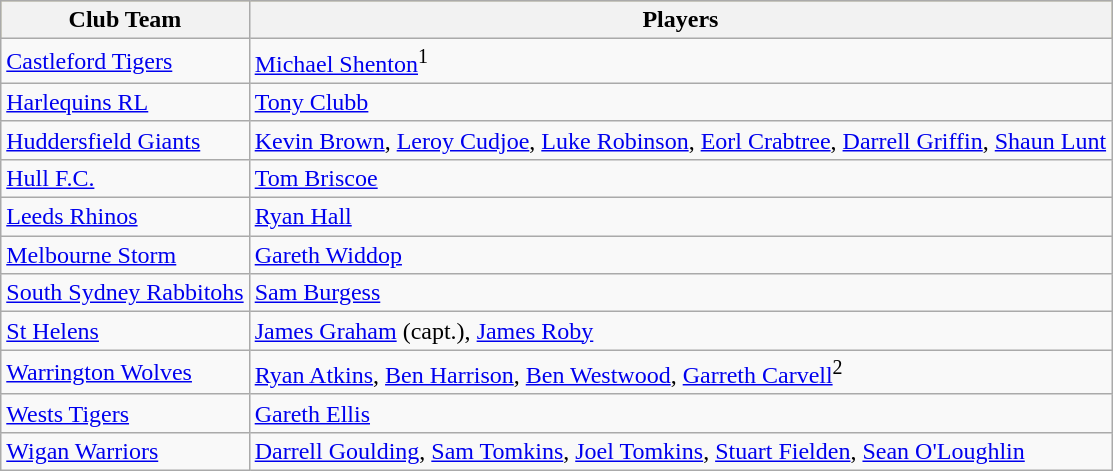<table class="wikitable">
<tr style="background:#bdb76b;">
<th>Club Team</th>
<th>Players</th>
</tr>
<tr>
<td> <a href='#'>Castleford Tigers</a></td>
<td><a href='#'>Michael Shenton</a><sup>1</sup></td>
</tr>
<tr>
<td> <a href='#'>Harlequins RL</a></td>
<td><a href='#'>Tony Clubb</a></td>
</tr>
<tr>
<td> <a href='#'>Huddersfield Giants</a></td>
<td><a href='#'>Kevin Brown</a>, <a href='#'>Leroy Cudjoe</a>, <a href='#'>Luke Robinson</a>, <a href='#'>Eorl Crabtree</a>, <a href='#'>Darrell Griffin</a>, <a href='#'>Shaun Lunt</a></td>
</tr>
<tr>
<td> <a href='#'>Hull F.C.</a></td>
<td><a href='#'>Tom Briscoe</a></td>
</tr>
<tr>
<td> <a href='#'>Leeds Rhinos</a></td>
<td><a href='#'>Ryan Hall</a></td>
</tr>
<tr>
<td> <a href='#'>Melbourne Storm</a></td>
<td><a href='#'>Gareth Widdop</a></td>
</tr>
<tr>
<td> <a href='#'>South Sydney Rabbitohs</a></td>
<td><a href='#'>Sam Burgess</a></td>
</tr>
<tr>
<td> <a href='#'>St Helens</a></td>
<td><a href='#'>James Graham</a> (capt.), <a href='#'>James Roby</a></td>
</tr>
<tr>
<td> <a href='#'>Warrington Wolves</a></td>
<td><a href='#'>Ryan Atkins</a>, <a href='#'>Ben Harrison</a>, <a href='#'>Ben Westwood</a>, <a href='#'>Garreth Carvell</a><sup>2</sup></td>
</tr>
<tr>
<td> <a href='#'>Wests Tigers</a></td>
<td><a href='#'>Gareth Ellis</a></td>
</tr>
<tr>
<td> <a href='#'>Wigan Warriors</a></td>
<td><a href='#'>Darrell Goulding</a>, <a href='#'>Sam Tomkins</a>, <a href='#'>Joel Tomkins</a>, <a href='#'>Stuart Fielden</a>, <a href='#'>Sean O'Loughlin</a></td>
</tr>
</table>
